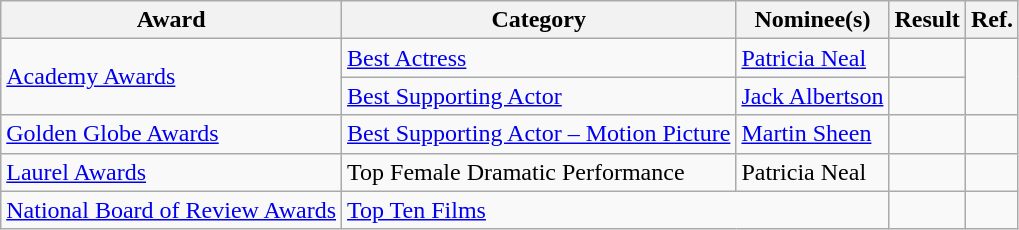<table class="wikitable plainrowheaders">
<tr>
<th>Award</th>
<th>Category</th>
<th>Nominee(s)</th>
<th>Result</th>
<th>Ref.</th>
</tr>
<tr>
<td rowspan="2"><a href='#'>Academy Awards</a></td>
<td><a href='#'>Best Actress</a></td>
<td><a href='#'>Patricia Neal</a></td>
<td></td>
<td align="center" rowspan="2"></td>
</tr>
<tr>
<td><a href='#'>Best Supporting Actor</a></td>
<td><a href='#'>Jack Albertson</a></td>
<td></td>
</tr>
<tr>
<td><a href='#'>Golden Globe Awards</a></td>
<td><a href='#'>Best Supporting Actor – Motion Picture</a></td>
<td><a href='#'>Martin Sheen</a></td>
<td></td>
<td align="center"></td>
</tr>
<tr>
<td><a href='#'>Laurel Awards</a></td>
<td>Top Female Dramatic Performance</td>
<td>Patricia Neal</td>
<td></td>
<td align="center"></td>
</tr>
<tr>
<td><a href='#'>National Board of Review Awards</a></td>
<td colspan="2"><a href='#'>Top Ten Films</a></td>
<td></td>
<td align="center"></td>
</tr>
</table>
